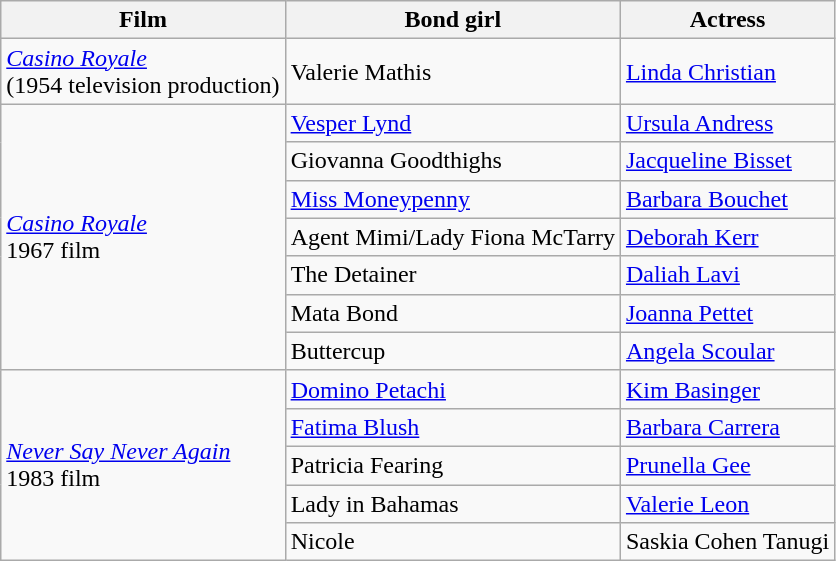<table class="wikitable">
<tr>
<th scope="col">Film</th>
<th ! scope="col">Bond girl</th>
<th ! scope="col">Actress</th>
</tr>
<tr>
<td><em><a href='#'>Casino Royale</a></em><br>(1954 television production)</td>
<td>Valerie Mathis</td>
<td><a href='#'>Linda Christian</a></td>
</tr>
<tr>
<td rowspan="7"><em><a href='#'>Casino Royale</a></em><br>1967 film</td>
<td><a href='#'>Vesper Lynd</a></td>
<td><a href='#'>Ursula Andress</a></td>
</tr>
<tr>
<td>Giovanna Goodthighs</td>
<td><a href='#'>Jacqueline Bisset</a></td>
</tr>
<tr>
<td><a href='#'>Miss Moneypenny</a></td>
<td><a href='#'>Barbara Bouchet</a></td>
</tr>
<tr>
<td>Agent Mimi/Lady Fiona McTarry</td>
<td><a href='#'>Deborah Kerr</a></td>
</tr>
<tr>
<td>The Detainer</td>
<td><a href='#'>Daliah Lavi</a></td>
</tr>
<tr>
<td>Mata Bond</td>
<td><a href='#'>Joanna Pettet</a></td>
</tr>
<tr>
<td>Buttercup</td>
<td><a href='#'>Angela Scoular</a></td>
</tr>
<tr>
<td rowspan="5"><em><a href='#'>Never Say Never Again</a></em><br>1983 film</td>
<td><a href='#'>Domino Petachi</a></td>
<td><a href='#'>Kim Basinger</a></td>
</tr>
<tr>
<td><a href='#'>Fatima Blush</a></td>
<td><a href='#'>Barbara Carrera</a></td>
</tr>
<tr>
<td>Patricia Fearing</td>
<td><a href='#'>Prunella Gee</a></td>
</tr>
<tr>
<td>Lady in Bahamas</td>
<td><a href='#'>Valerie Leon</a></td>
</tr>
<tr>
<td>Nicole</td>
<td>Saskia Cohen Tanugi</td>
</tr>
</table>
